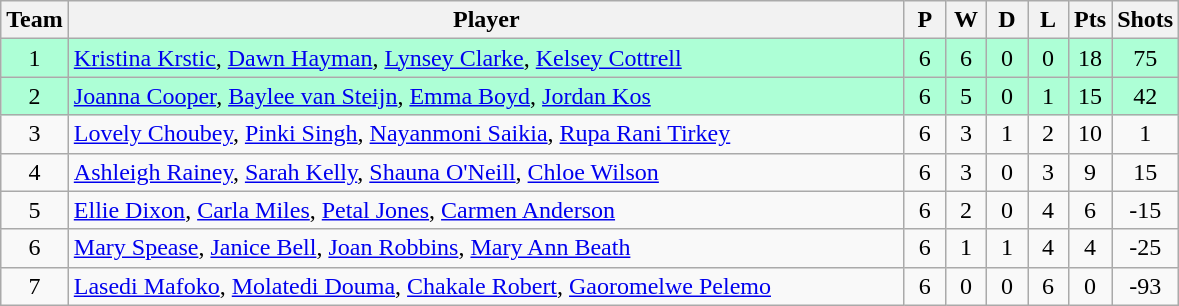<table class="wikitable" style="font-size: 100%">
<tr>
<th width=20>Team</th>
<th width=550>Player</th>
<th width=20>P</th>
<th width=20>W</th>
<th width=20>D</th>
<th width=20>L</th>
<th width=20>Pts</th>
<th width=20>Shots</th>
</tr>
<tr align=center align=center style="background: #ADFFD6;">
<td>1</td>
<td align="left"> <a href='#'>Kristina Krstic</a>, <a href='#'>Dawn Hayman</a>, <a href='#'>Lynsey Clarke</a>, <a href='#'>Kelsey Cottrell</a></td>
<td>6</td>
<td>6</td>
<td>0</td>
<td>0</td>
<td>18</td>
<td>75</td>
</tr>
<tr align=center align=center style="background: #ADFFD6;">
<td>2</td>
<td align="left"> <a href='#'>Joanna Cooper</a>, <a href='#'>Baylee van Steijn</a>, <a href='#'>Emma Boyd</a>, <a href='#'>Jordan Kos</a></td>
<td>6</td>
<td>5</td>
<td>0</td>
<td>1</td>
<td>15</td>
<td>42</td>
</tr>
<tr align=center>
<td>3</td>
<td align="left"> <a href='#'>Lovely Choubey</a>, <a href='#'>Pinki Singh</a>, <a href='#'>Nayanmoni Saikia</a>, <a href='#'>Rupa Rani Tirkey</a></td>
<td>6</td>
<td>3</td>
<td>1</td>
<td>2</td>
<td>10</td>
<td>1</td>
</tr>
<tr align=center>
<td>4</td>
<td align="left"> <a href='#'>Ashleigh Rainey</a>, <a href='#'>Sarah Kelly</a>, <a href='#'>Shauna O'Neill</a>, <a href='#'>Chloe Wilson</a></td>
<td>6</td>
<td>3</td>
<td>0</td>
<td>3</td>
<td>9</td>
<td>15</td>
</tr>
<tr align=center>
<td>5</td>
<td align="left"> <a href='#'>Ellie Dixon</a>, <a href='#'>Carla Miles</a>, <a href='#'>Petal Jones</a>, <a href='#'>Carmen Anderson</a></td>
<td>6</td>
<td>2</td>
<td>0</td>
<td>4</td>
<td>6</td>
<td>-15</td>
</tr>
<tr align=center>
<td>6</td>
<td align="left"> <a href='#'>Mary Spease</a>, <a href='#'>Janice Bell</a>, <a href='#'>Joan Robbins</a>, <a href='#'>Mary Ann Beath</a></td>
<td>6</td>
<td>1</td>
<td>1</td>
<td>4</td>
<td>4</td>
<td>-25</td>
</tr>
<tr align=center>
<td>7</td>
<td align="left"> <a href='#'>Lasedi Mafoko</a>, <a href='#'>Molatedi Douma</a>, <a href='#'>Chakale Robert</a>, <a href='#'>Gaoromelwe Pelemo</a></td>
<td>6</td>
<td>0</td>
<td>0</td>
<td>6</td>
<td>0</td>
<td>-93</td>
</tr>
</table>
